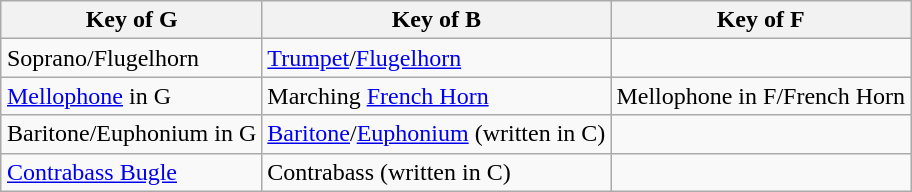<table class="wikitable" style="margin:0 auto;">
<tr>
<th scope="col">Key of G</th>
<th scope="col">Key of B</th>
<th scope="col">Key of F</th>
</tr>
<tr>
<td>Soprano/Flugelhorn</td>
<td><a href='#'>Trumpet</a>/<a href='#'>Flugelhorn</a></td>
<td></td>
</tr>
<tr>
<td><a href='#'>Mellophone</a> in G</td>
<td>Marching <a href='#'>French Horn</a></td>
<td>Mellophone in F/French Horn</td>
</tr>
<tr>
<td>Baritone/Euphonium in G</td>
<td><a href='#'>Baritone</a>/<a href='#'>Euphonium</a> (written in C)</td>
<td></td>
</tr>
<tr>
<td><a href='#'>Contrabass Bugle</a></td>
<td>Contrabass (written in C)</td>
<td></td>
</tr>
</table>
